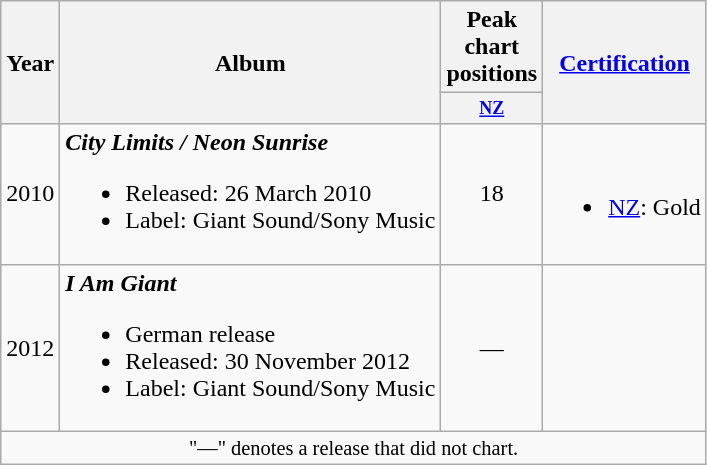<table class="wikitable" style="text-align:center;">
<tr>
<th rowspan="2">Year</th>
<th rowspan="2">Album</th>
<th rowspan="1">Peak chart positions</th>
<th rowspan="2"><a href='#'>Certification</a></th>
</tr>
<tr>
<th style="width:4em;font-size:75%"><a href='#'>NZ</a><br></th>
</tr>
<tr>
<td>2010</td>
<td align="left"><strong><em>City Limits / Neon Sunrise</em></strong><br><ul><li>Released: 26 March 2010</li><li>Label: Giant Sound/Sony Music</li></ul></td>
<td>18</td>
<td><br><ul><li><a href='#'>NZ</a>: Gold</li></ul></td>
</tr>
<tr>
<td>2012</td>
<td align="left"><strong><em>I Am Giant</em></strong><br><ul><li>German release</li><li>Released: 30 November 2012</li><li>Label: Giant Sound/Sony Music</li></ul></td>
<td>—</td>
<td></td>
</tr>
<tr>
<td colspan="5" style="font-size:85%">"—" denotes a release that did not chart.</td>
</tr>
</table>
